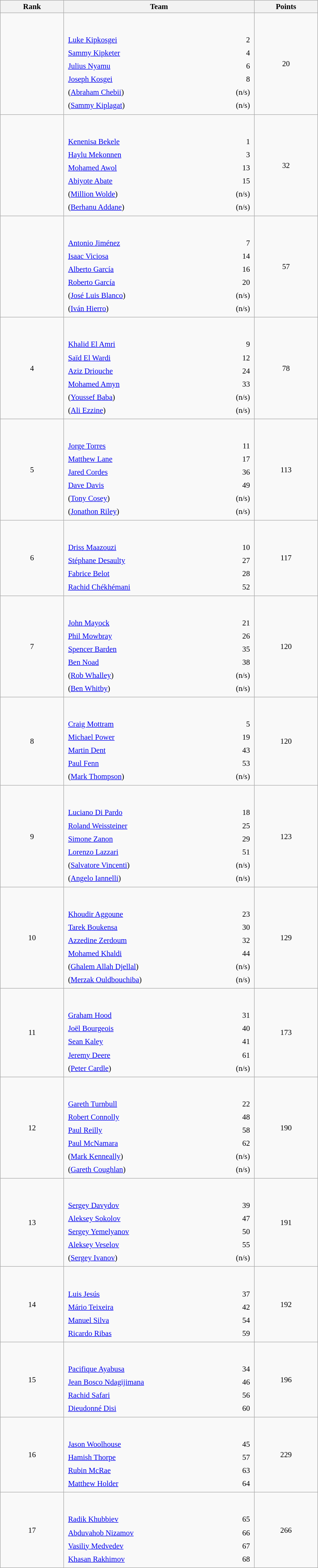<table class="wikitable sortable" style=" text-align:center; font-size:95%;" width="50%">
<tr>
<th width=10%>Rank</th>
<th width=30%>Team</th>
<th width=10%>Points</th>
</tr>
<tr>
<td align=center></td>
<td align=left> <br><br><table width=100%>
<tr>
<td align=left style="border:0"><a href='#'>Luke Kipkosgei</a></td>
<td align=right style="border:0">2</td>
</tr>
<tr>
<td align=left style="border:0"><a href='#'>Sammy Kipketer</a></td>
<td align=right style="border:0">4</td>
</tr>
<tr>
<td align=left style="border:0"><a href='#'>Julius Nyamu</a></td>
<td align=right style="border:0">6</td>
</tr>
<tr>
<td align=left style="border:0"><a href='#'>Joseph Kosgei</a></td>
<td align=right style="border:0">8</td>
</tr>
<tr>
<td align=left style="border:0">(<a href='#'>Abraham Chebii</a>)</td>
<td align=right style="border:0">(n/s)</td>
</tr>
<tr>
<td align=left style="border:0">(<a href='#'>Sammy Kiplagat</a>)</td>
<td align=right style="border:0">(n/s)</td>
</tr>
</table>
</td>
<td>20</td>
</tr>
<tr>
<td align=center></td>
<td align=left> <br><br><table width=100%>
<tr>
<td align=left style="border:0"><a href='#'>Kenenisa Bekele</a></td>
<td align=right style="border:0">1</td>
</tr>
<tr>
<td align=left style="border:0"><a href='#'>Haylu Mekonnen</a></td>
<td align=right style="border:0">3</td>
</tr>
<tr>
<td align=left style="border:0"><a href='#'>Mohamed Awol</a></td>
<td align=right style="border:0">13</td>
</tr>
<tr>
<td align=left style="border:0"><a href='#'>Abiyote Abate</a></td>
<td align=right style="border:0">15</td>
</tr>
<tr>
<td align=left style="border:0">(<a href='#'>Million Wolde</a>)</td>
<td align=right style="border:0">(n/s)</td>
</tr>
<tr>
<td align=left style="border:0">(<a href='#'>Berhanu Addane</a>)</td>
<td align=right style="border:0">(n/s)</td>
</tr>
</table>
</td>
<td>32</td>
</tr>
<tr>
<td align=center></td>
<td align=left> <br><br><table width=100%>
<tr>
<td align=left style="border:0"><a href='#'>Antonio Jiménez</a></td>
<td align=right style="border:0">7</td>
</tr>
<tr>
<td align=left style="border:0"><a href='#'>Isaac Viciosa</a></td>
<td align=right style="border:0">14</td>
</tr>
<tr>
<td align=left style="border:0"><a href='#'>Alberto García</a></td>
<td align=right style="border:0">16</td>
</tr>
<tr>
<td align=left style="border:0"><a href='#'>Roberto García</a></td>
<td align=right style="border:0">20</td>
</tr>
<tr>
<td align=left style="border:0">(<a href='#'>José Luis Blanco</a>)</td>
<td align=right style="border:0">(n/s)</td>
</tr>
<tr>
<td align=left style="border:0">(<a href='#'>Iván Hierro</a>)</td>
<td align=right style="border:0">(n/s)</td>
</tr>
</table>
</td>
<td>57</td>
</tr>
<tr>
<td align=center>4</td>
<td align=left> <br><br><table width=100%>
<tr>
<td align=left style="border:0"><a href='#'>Khalid El Amri</a></td>
<td align=right style="border:0">9</td>
</tr>
<tr>
<td align=left style="border:0"><a href='#'>Saïd El Wardi</a></td>
<td align=right style="border:0">12</td>
</tr>
<tr>
<td align=left style="border:0"><a href='#'>Aziz Driouche</a></td>
<td align=right style="border:0">24</td>
</tr>
<tr>
<td align=left style="border:0"><a href='#'>Mohamed Amyn</a></td>
<td align=right style="border:0">33</td>
</tr>
<tr>
<td align=left style="border:0">(<a href='#'>Youssef Baba</a>)</td>
<td align=right style="border:0">(n/s)</td>
</tr>
<tr>
<td align=left style="border:0">(<a href='#'>Ali Ezzine</a>)</td>
<td align=right style="border:0">(n/s)</td>
</tr>
</table>
</td>
<td>78</td>
</tr>
<tr>
<td align=center>5</td>
<td align=left> <br><br><table width=100%>
<tr>
<td align=left style="border:0"><a href='#'>Jorge Torres</a></td>
<td align=right style="border:0">11</td>
</tr>
<tr>
<td align=left style="border:0"><a href='#'>Matthew Lane</a></td>
<td align=right style="border:0">17</td>
</tr>
<tr>
<td align=left style="border:0"><a href='#'>Jared Cordes</a></td>
<td align=right style="border:0">36</td>
</tr>
<tr>
<td align=left style="border:0"><a href='#'>Dave Davis</a></td>
<td align=right style="border:0">49</td>
</tr>
<tr>
<td align=left style="border:0">(<a href='#'>Tony Cosey</a>)</td>
<td align=right style="border:0">(n/s)</td>
</tr>
<tr>
<td align=left style="border:0">(<a href='#'>Jonathon Riley</a>)</td>
<td align=right style="border:0">(n/s)</td>
</tr>
</table>
</td>
<td>113</td>
</tr>
<tr>
<td align=center>6</td>
<td align=left> <br><br><table width=100%>
<tr>
<td align=left style="border:0"><a href='#'>Driss Maazouzi</a></td>
<td align=right style="border:0">10</td>
</tr>
<tr>
<td align=left style="border:0"><a href='#'>Stéphane Desaulty</a></td>
<td align=right style="border:0">27</td>
</tr>
<tr>
<td align=left style="border:0"><a href='#'>Fabrice Belot</a></td>
<td align=right style="border:0">28</td>
</tr>
<tr>
<td align=left style="border:0"><a href='#'>Rachid Chékhémani</a></td>
<td align=right style="border:0">52</td>
</tr>
</table>
</td>
<td>117</td>
</tr>
<tr>
<td align=center>7</td>
<td align=left> <br><br><table width=100%>
<tr>
<td align=left style="border:0"><a href='#'>John Mayock</a></td>
<td align=right style="border:0">21</td>
</tr>
<tr>
<td align=left style="border:0"><a href='#'>Phil Mowbray</a></td>
<td align=right style="border:0">26</td>
</tr>
<tr>
<td align=left style="border:0"><a href='#'>Spencer Barden</a></td>
<td align=right style="border:0">35</td>
</tr>
<tr>
<td align=left style="border:0"><a href='#'>Ben Noad</a></td>
<td align=right style="border:0">38</td>
</tr>
<tr>
<td align=left style="border:0">(<a href='#'>Rob Whalley</a>)</td>
<td align=right style="border:0">(n/s)</td>
</tr>
<tr>
<td align=left style="border:0">(<a href='#'>Ben Whitby</a>)</td>
<td align=right style="border:0">(n/s)</td>
</tr>
</table>
</td>
<td>120</td>
</tr>
<tr>
<td align=center>8</td>
<td align=left> <br><br><table width=100%>
<tr>
<td align=left style="border:0"><a href='#'>Craig Mottram</a></td>
<td align=right style="border:0">5</td>
</tr>
<tr>
<td align=left style="border:0"><a href='#'>Michael Power</a></td>
<td align=right style="border:0">19</td>
</tr>
<tr>
<td align=left style="border:0"><a href='#'>Martin Dent</a></td>
<td align=right style="border:0">43</td>
</tr>
<tr>
<td align=left style="border:0"><a href='#'>Paul Fenn</a></td>
<td align=right style="border:0">53</td>
</tr>
<tr>
<td align=left style="border:0">(<a href='#'>Mark Thompson</a>)</td>
<td align=right style="border:0">(n/s)</td>
</tr>
</table>
</td>
<td>120</td>
</tr>
<tr>
<td align=center>9</td>
<td align=left> <br><br><table width=100%>
<tr>
<td align=left style="border:0"><a href='#'>Luciano Di Pardo</a></td>
<td align=right style="border:0">18</td>
</tr>
<tr>
<td align=left style="border:0"><a href='#'>Roland Weissteiner</a></td>
<td align=right style="border:0">25</td>
</tr>
<tr>
<td align=left style="border:0"><a href='#'>Simone Zanon</a></td>
<td align=right style="border:0">29</td>
</tr>
<tr>
<td align=left style="border:0"><a href='#'>Lorenzo Lazzari</a></td>
<td align=right style="border:0">51</td>
</tr>
<tr>
<td align=left style="border:0">(<a href='#'>Salvatore Vincenti</a>)</td>
<td align=right style="border:0">(n/s)</td>
</tr>
<tr>
<td align=left style="border:0">(<a href='#'>Angelo Iannelli</a>)</td>
<td align=right style="border:0">(n/s)</td>
</tr>
</table>
</td>
<td>123</td>
</tr>
<tr>
<td align=center>10</td>
<td align=left> <br><br><table width=100%>
<tr>
<td align=left style="border:0"><a href='#'>Khoudir Aggoune</a></td>
<td align=right style="border:0">23</td>
</tr>
<tr>
<td align=left style="border:0"><a href='#'>Tarek Boukensa</a></td>
<td align=right style="border:0">30</td>
</tr>
<tr>
<td align=left style="border:0"><a href='#'>Azzedine Zerdoum</a></td>
<td align=right style="border:0">32</td>
</tr>
<tr>
<td align=left style="border:0"><a href='#'>Mohamed Khaldi</a></td>
<td align=right style="border:0">44</td>
</tr>
<tr>
<td align=left style="border:0">(<a href='#'>Ghalem Allah Djellal</a>)</td>
<td align=right style="border:0">(n/s)</td>
</tr>
<tr>
<td align=left style="border:0">(<a href='#'>Merzak Ouldbouchiba</a>)</td>
<td align=right style="border:0">(n/s)</td>
</tr>
</table>
</td>
<td>129</td>
</tr>
<tr>
<td align=center>11</td>
<td align=left> <br><br><table width=100%>
<tr>
<td align=left style="border:0"><a href='#'>Graham Hood</a></td>
<td align=right style="border:0">31</td>
</tr>
<tr>
<td align=left style="border:0"><a href='#'>Joël Bourgeois</a></td>
<td align=right style="border:0">40</td>
</tr>
<tr>
<td align=left style="border:0"><a href='#'>Sean Kaley</a></td>
<td align=right style="border:0">41</td>
</tr>
<tr>
<td align=left style="border:0"><a href='#'>Jeremy Deere</a></td>
<td align=right style="border:0">61</td>
</tr>
<tr>
<td align=left style="border:0">(<a href='#'>Peter Cardle</a>)</td>
<td align=right style="border:0">(n/s)</td>
</tr>
</table>
</td>
<td>173</td>
</tr>
<tr>
<td align=center>12</td>
<td align=left> <br><br><table width=100%>
<tr>
<td align=left style="border:0"><a href='#'>Gareth Turnbull</a></td>
<td align=right style="border:0">22</td>
</tr>
<tr>
<td align=left style="border:0"><a href='#'>Robert Connolly</a></td>
<td align=right style="border:0">48</td>
</tr>
<tr>
<td align=left style="border:0"><a href='#'>Paul Reilly</a></td>
<td align=right style="border:0">58</td>
</tr>
<tr>
<td align=left style="border:0"><a href='#'>Paul McNamara</a></td>
<td align=right style="border:0">62</td>
</tr>
<tr>
<td align=left style="border:0">(<a href='#'>Mark Kenneally</a>)</td>
<td align=right style="border:0">(n/s)</td>
</tr>
<tr>
<td align=left style="border:0">(<a href='#'>Gareth Coughlan</a>)</td>
<td align=right style="border:0">(n/s)</td>
</tr>
</table>
</td>
<td>190</td>
</tr>
<tr>
<td align=center>13</td>
<td align=left> <br><br><table width=100%>
<tr>
<td align=left style="border:0"><a href='#'>Sergey Davydov</a></td>
<td align=right style="border:0">39</td>
</tr>
<tr>
<td align=left style="border:0"><a href='#'>Aleksey Sokolov</a></td>
<td align=right style="border:0">47</td>
</tr>
<tr>
<td align=left style="border:0"><a href='#'>Sergey Yemelyanov</a></td>
<td align=right style="border:0">50</td>
</tr>
<tr>
<td align=left style="border:0"><a href='#'>Aleksey Veselov</a></td>
<td align=right style="border:0">55</td>
</tr>
<tr>
<td align=left style="border:0">(<a href='#'>Sergey Ivanov</a>)</td>
<td align=right style="border:0">(n/s)</td>
</tr>
</table>
</td>
<td>191</td>
</tr>
<tr>
<td align=center>14</td>
<td align=left> <br><br><table width=100%>
<tr>
<td align=left style="border:0"><a href='#'>Luis Jesús</a></td>
<td align=right style="border:0">37</td>
</tr>
<tr>
<td align=left style="border:0"><a href='#'>Mário Teixeira</a></td>
<td align=right style="border:0">42</td>
</tr>
<tr>
<td align=left style="border:0"><a href='#'>Manuel Silva</a></td>
<td align=right style="border:0">54</td>
</tr>
<tr>
<td align=left style="border:0"><a href='#'>Ricardo Ribas</a></td>
<td align=right style="border:0">59</td>
</tr>
</table>
</td>
<td>192</td>
</tr>
<tr>
<td align=center>15</td>
<td align=left> <br><br><table width=100%>
<tr>
<td align=left style="border:0"><a href='#'>Pacifique Ayabusa</a></td>
<td align=right style="border:0">34</td>
</tr>
<tr>
<td align=left style="border:0"><a href='#'>Jean Bosco Ndagijimana</a></td>
<td align=right style="border:0">46</td>
</tr>
<tr>
<td align=left style="border:0"><a href='#'>Rachid Safari</a></td>
<td align=right style="border:0">56</td>
</tr>
<tr>
<td align=left style="border:0"><a href='#'>Dieudonné Disi</a></td>
<td align=right style="border:0">60</td>
</tr>
</table>
</td>
<td>196</td>
</tr>
<tr>
<td align=center>16</td>
<td align=left> <br><br><table width=100%>
<tr>
<td align=left style="border:0"><a href='#'>Jason Woolhouse</a></td>
<td align=right style="border:0">45</td>
</tr>
<tr>
<td align=left style="border:0"><a href='#'>Hamish Thorpe</a></td>
<td align=right style="border:0">57</td>
</tr>
<tr>
<td align=left style="border:0"><a href='#'>Rubin McRae</a></td>
<td align=right style="border:0">63</td>
</tr>
<tr>
<td align=left style="border:0"><a href='#'>Matthew Holder</a></td>
<td align=right style="border:0">64</td>
</tr>
</table>
</td>
<td>229</td>
</tr>
<tr>
<td align=center>17</td>
<td align=left> <br><br><table width=100%>
<tr>
<td align=left style="border:0"><a href='#'>Radik Khubbiev</a></td>
<td align=right style="border:0">65</td>
</tr>
<tr>
<td align=left style="border:0"><a href='#'>Abduvahob Nizamov</a></td>
<td align=right style="border:0">66</td>
</tr>
<tr>
<td align=left style="border:0"><a href='#'>Vasiliy Medvedev</a></td>
<td align=right style="border:0">67</td>
</tr>
<tr>
<td align=left style="border:0"><a href='#'>Khasan Rakhimov</a></td>
<td align=right style="border:0">68</td>
</tr>
</table>
</td>
<td>266</td>
</tr>
</table>
